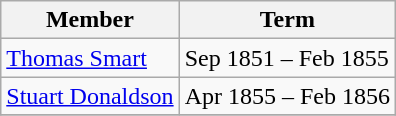<table class="wikitable">
<tr>
<th>Member</th>
<th>Term</th>
</tr>
<tr>
<td><a href='#'>Thomas Smart</a></td>
<td>Sep 1851 – Feb 1855</td>
</tr>
<tr>
<td><a href='#'>Stuart Donaldson</a></td>
<td>Apr 1855 – Feb 1856</td>
</tr>
<tr>
</tr>
</table>
